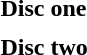<table width=70%>
<tr>
<td colspan=2><strong>Disc one</strong></td>
</tr>
<tr>
<td valign=top width=35%></td>
<td valign=top width=35%></td>
</tr>
<tr>
<td colspan=2><strong>Disc two</strong></td>
</tr>
<tr>
<td valign=top width=35%></td>
<td valign=top width=35%></td>
</tr>
</table>
